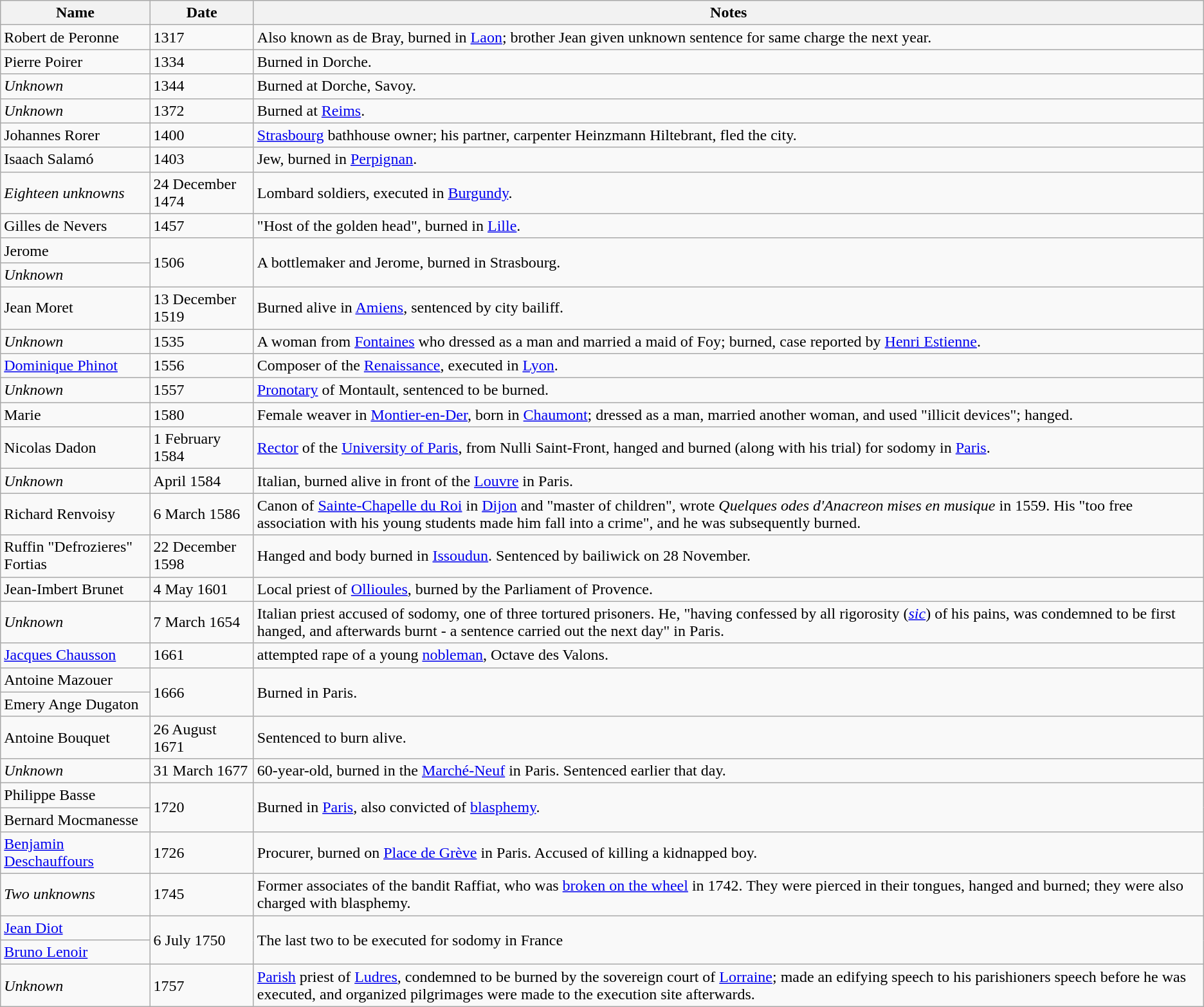<table class="wikitable sortable" style="text-align:left">
<tr>
<th>Name</th>
<th>Date</th>
<th>Notes</th>
</tr>
<tr>
<td>Robert de Peronne</td>
<td>1317</td>
<td>Also known as de Bray, burned in <a href='#'>Laon</a>; brother Jean given unknown sentence for same charge the next year.</td>
</tr>
<tr>
<td>Pierre Poirer</td>
<td>1334</td>
<td>Burned in Dorche.</td>
</tr>
<tr>
<td><em>Unknown</em></td>
<td>1344</td>
<td>Burned at Dorche, Savoy.</td>
</tr>
<tr>
<td><em>Unknown</em></td>
<td>1372</td>
<td>Burned at <a href='#'>Reims</a>.</td>
</tr>
<tr>
<td>Johannes Rorer</td>
<td>1400</td>
<td><a href='#'>Strasbourg</a> bathhouse owner; his partner, carpenter Heinzmann Hiltebrant, fled the city.</td>
</tr>
<tr>
<td>Isaach Salamó</td>
<td>1403</td>
<td>Jew, burned in <a href='#'>Perpignan</a>.</td>
</tr>
<tr>
<td><em>Eighteen unknowns</em></td>
<td>24 December 1474</td>
<td>Lombard soldiers, executed in <a href='#'>Burgundy</a>.</td>
</tr>
<tr>
<td>Gilles de Nevers</td>
<td>1457</td>
<td>"Host of the golden head", burned in <a href='#'>Lille</a>.</td>
</tr>
<tr>
<td>Jerome</td>
<td rowspan="2">1506</td>
<td rowspan="2">A bottlemaker and Jerome, burned in Strasbourg.</td>
</tr>
<tr>
<td><em>Unknown</em></td>
</tr>
<tr>
<td>Jean Moret</td>
<td>13 December 1519</td>
<td>Burned alive in <a href='#'>Amiens</a>, sentenced by city bailiff.</td>
</tr>
<tr>
<td><em>Unknown</em></td>
<td>1535</td>
<td>A woman from <a href='#'>Fontaines</a> who dressed as a man and married a maid of Foy; burned, case reported by <a href='#'>Henri Estienne</a>.</td>
</tr>
<tr>
<td><a href='#'>Dominique Phinot</a></td>
<td>1556</td>
<td>Composer of the <a href='#'>Renaissance</a>, executed in <a href='#'>Lyon</a>.</td>
</tr>
<tr>
<td><em>Unknown</em></td>
<td>1557</td>
<td><a href='#'>Pronotary</a> of Montault, sentenced to be burned.</td>
</tr>
<tr>
<td>Marie</td>
<td>1580</td>
<td>Female weaver in <a href='#'>Montier-en-Der</a>, born in <a href='#'>Chaumont</a>; dressed as a man, married another woman, and used "illicit devices"; hanged.</td>
</tr>
<tr>
<td>Nicolas Dadon</td>
<td>1 February 1584</td>
<td><a href='#'>Rector</a> of the <a href='#'>University of Paris</a>, from Nulli Saint-Front, hanged and burned (along with his trial) for sodomy in <a href='#'>Paris</a>.</td>
</tr>
<tr>
<td><em>Unknown</em></td>
<td>April 1584</td>
<td>Italian, burned alive in front of the <a href='#'>Louvre</a> in Paris.</td>
</tr>
<tr>
<td>Richard Renvoisy</td>
<td>6 March 1586</td>
<td>Canon of <a href='#'>Sainte-Chapelle du Roi</a> in <a href='#'>Dijon</a> and "master of children", wrote <em>Quelques odes d'Anacreon mises en musique</em> in 1559. His "too free association with his young students made him fall into a crime", and he was subsequently burned.</td>
</tr>
<tr>
<td>Ruffin "Defrozieres" Fortias</td>
<td>22 December 1598</td>
<td>Hanged and body burned in <a href='#'>Issoudun</a>. Sentenced by bailiwick on 28 November.</td>
</tr>
<tr>
<td>Jean-Imbert Brunet</td>
<td>4 May 1601</td>
<td>Local priest of <a href='#'>Ollioules</a>, burned by the Parliament of Provence.</td>
</tr>
<tr>
<td><em>Unknown</em></td>
<td>7 March 1654</td>
<td>Italian priest accused of sodomy, one of three tortured prisoners. He, "having confessed by all rigorosity (<em><a href='#'>sic</a></em>) of his pains, was condemned to be first hanged, and afterwards burnt - a sentence carried out the next day" in Paris.</td>
</tr>
<tr>
<td><a href='#'>Jacques Chausson</a></td>
<td>1661</td>
<td>attempted rape of a young <a href='#'>nobleman</a>, Octave des Valons.</td>
</tr>
<tr>
<td>Antoine Mazouer</td>
<td rowspan="2">1666</td>
<td rowspan="2">Burned in Paris.</td>
</tr>
<tr>
<td>Emery Ange Dugaton</td>
</tr>
<tr>
<td>Antoine Bouquet</td>
<td>26 August 1671</td>
<td>Sentenced to burn alive.</td>
</tr>
<tr>
<td><em>Unknown</em></td>
<td>31 March 1677</td>
<td>60-year-old, burned in the <a href='#'>Marché-Neuf</a> in Paris. Sentenced earlier that day.</td>
</tr>
<tr>
<td>Philippe Basse</td>
<td rowspan="2">1720</td>
<td rowspan="2">Burned in <a href='#'>Paris</a>, also convicted of <a href='#'>blasphemy</a>.</td>
</tr>
<tr>
<td>Bernard Mocmanesse</td>
</tr>
<tr>
<td><a href='#'>Benjamin Deschauffours</a></td>
<td>1726</td>
<td>Procurer, burned on <a href='#'>Place de Grève</a> in Paris. Accused of killing a kidnapped boy.</td>
</tr>
<tr>
<td><em>Two unknowns</em></td>
<td>1745</td>
<td>Former associates of the bandit Raffiat, who was <a href='#'>broken on the wheel</a> in 1742. They were pierced in their tongues, hanged and burned; they were also charged with blasphemy.</td>
</tr>
<tr>
<td><a href='#'>Jean Diot</a></td>
<td rowspan=2>6 July 1750</td>
<td rowspan=2>The last two to be executed for sodomy in France</td>
</tr>
<tr>
<td><a href='#'>Bruno Lenoir</a></td>
</tr>
<tr>
<td><em>Unknown</em></td>
<td>1757</td>
<td><a href='#'>Parish</a> priest of <a href='#'>Ludres</a>, condemned to be burned by the sovereign court of <a href='#'>Lorraine</a>; made an edifying speech to his parishioners speech before he was executed, and organized pilgrimages were made to the execution site afterwards.</td>
</tr>
</table>
